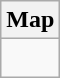<table class="wikitable">
<tr>
<th>Map</th>
</tr>
<tr>
<td><div><br>











</div></td>
</tr>
</table>
